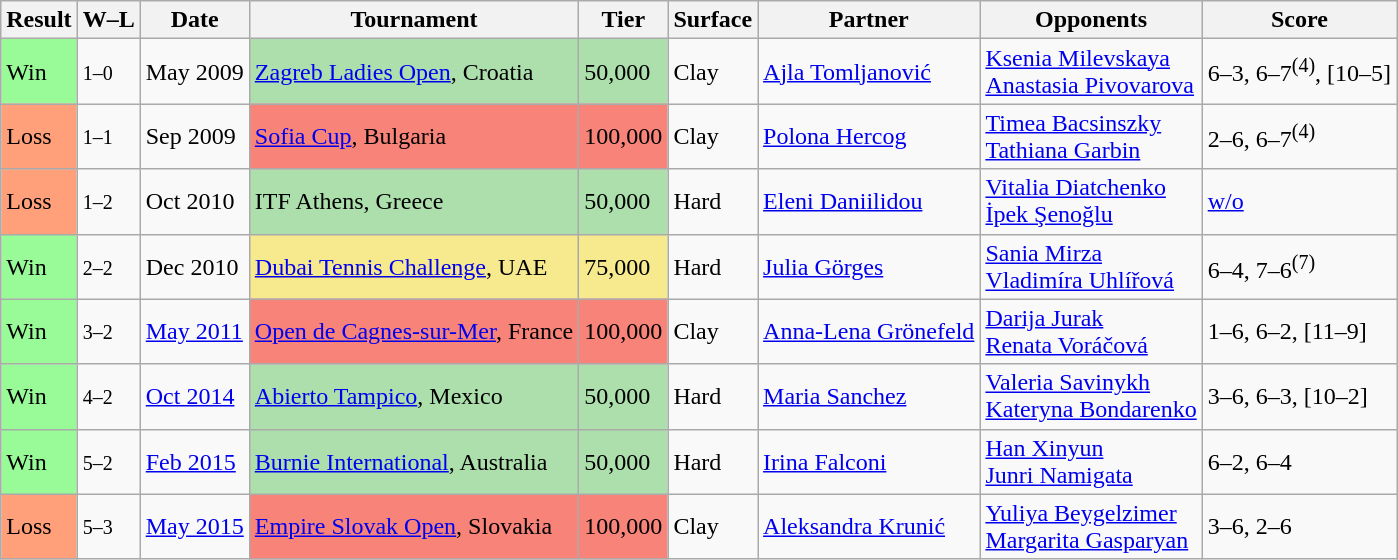<table class="sortable wikitable">
<tr>
<th>Result</th>
<th class="unsortable">W–L</th>
<th>Date</th>
<th>Tournament</th>
<th>Tier</th>
<th>Surface</th>
<th>Partner</th>
<th>Opponents</th>
<th class="unsortable">Score</th>
</tr>
<tr>
<td style="background:#98fb98;">Win</td>
<td><small>1–0</small></td>
<td>May 2009</td>
<td style="background:#addfad;"><a href='#'>Zagreb Ladies Open</a>, Croatia</td>
<td style="background:#addfad;">50,000</td>
<td>Clay</td>
<td> <a href='#'>Ajla Tomljanović</a></td>
<td> <a href='#'>Ksenia Milevskaya</a> <br>  <a href='#'>Anastasia Pivovarova</a></td>
<td>6–3, 6–7<sup>(4)</sup>, [10–5]</td>
</tr>
<tr>
<td style="background:#ffa07a;">Loss</td>
<td><small>1–1</small></td>
<td>Sep 2009</td>
<td style="background:#f88379;"><a href='#'>Sofia Cup</a>, Bulgaria</td>
<td style="background:#f88379;">100,000</td>
<td>Clay</td>
<td> <a href='#'>Polona Hercog</a></td>
<td> <a href='#'>Timea Bacsinszky</a> <br>  <a href='#'>Tathiana Garbin</a></td>
<td>2–6, 6–7<sup>(4)</sup></td>
</tr>
<tr>
<td style="background:#ffa07a;">Loss</td>
<td><small>1–2</small></td>
<td>Oct 2010</td>
<td style="background:#addfad;">ITF Athens, Greece</td>
<td style="background:#addfad;">50,000</td>
<td>Hard</td>
<td> <a href='#'>Eleni Daniilidou</a></td>
<td> <a href='#'>Vitalia Diatchenko</a> <br>  <a href='#'>İpek Şenoğlu</a></td>
<td><a href='#'>w/o</a></td>
</tr>
<tr>
<td style="background:#98fb98;">Win</td>
<td><small>2–2</small></td>
<td>Dec 2010</td>
<td style="background:#f7e98e;"><a href='#'>Dubai Tennis Challenge</a>, UAE</td>
<td style="background:#f7e98e;">75,000</td>
<td>Hard</td>
<td> <a href='#'>Julia Görges</a></td>
<td> <a href='#'>Sania Mirza</a> <br>  <a href='#'>Vladimíra Uhlířová</a></td>
<td>6–4, 7–6<sup>(7)</sup></td>
</tr>
<tr>
<td style="background:#98fb98;">Win</td>
<td><small>3–2</small></td>
<td><a href='#'>May 2011</a></td>
<td style="background:#f88379;"><a href='#'>Open de Cagnes-sur-Mer</a>, France</td>
<td style="background:#f88379;">100,000</td>
<td>Clay</td>
<td> <a href='#'>Anna-Lena Grönefeld</a></td>
<td> <a href='#'>Darija Jurak</a> <br>  <a href='#'>Renata Voráčová</a></td>
<td>1–6, 6–2, [11–9]</td>
</tr>
<tr>
<td style="background:#98fb98;">Win</td>
<td><small>4–2</small></td>
<td><a href='#'>Oct 2014</a></td>
<td style="background:#addfad;"><a href='#'>Abierto Tampico</a>, Mexico</td>
<td style="background:#addfad;">50,000</td>
<td>Hard</td>
<td> <a href='#'>Maria Sanchez</a></td>
<td> <a href='#'>Valeria Savinykh</a> <br>  <a href='#'>Kateryna Bondarenko</a></td>
<td>3–6, 6–3, [10–2]</td>
</tr>
<tr>
<td style="background:#98fb98;">Win</td>
<td><small>5–2</small></td>
<td><a href='#'>Feb 2015</a></td>
<td style="background:#addfad;"><a href='#'>Burnie International</a>, Australia</td>
<td style="background:#addfad;">50,000</td>
<td>Hard</td>
<td> <a href='#'>Irina Falconi</a></td>
<td> <a href='#'>Han Xinyun</a> <br>  <a href='#'>Junri Namigata</a></td>
<td>6–2, 6–4</td>
</tr>
<tr>
<td style="background:#ffa07a;">Loss</td>
<td><small>5–3</small></td>
<td><a href='#'>May 2015</a></td>
<td style="background:#F88379;"><a href='#'>Empire Slovak Open</a>, Slovakia</td>
<td style="background:#F88379;">100,000</td>
<td>Clay</td>
<td> <a href='#'>Aleksandra Krunić</a></td>
<td> <a href='#'>Yuliya Beygelzimer</a> <br>  <a href='#'>Margarita Gasparyan</a></td>
<td>3–6, 2–6</td>
</tr>
</table>
